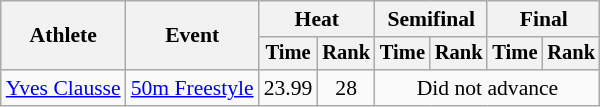<table class="wikitable" style="font-size:90%">
<tr>
<th rowspan="2">Athlete</th>
<th rowspan="2">Event</th>
<th colspan="2">Heat</th>
<th colspan="2">Semifinal</th>
<th colspan="2">Final</th>
</tr>
<tr style="font-size:95%">
<th>Time</th>
<th>Rank</th>
<th>Time</th>
<th>Rank</th>
<th>Time</th>
<th>Rank</th>
</tr>
<tr align="center">
<td align="left"><a href='#'>Yves Clausse</a></td>
<td align="left"><a href='#'>50m Freestyle</a></td>
<td>23.99</td>
<td>28</td>
<td colspan="4">Did not advance</td>
</tr>
</table>
